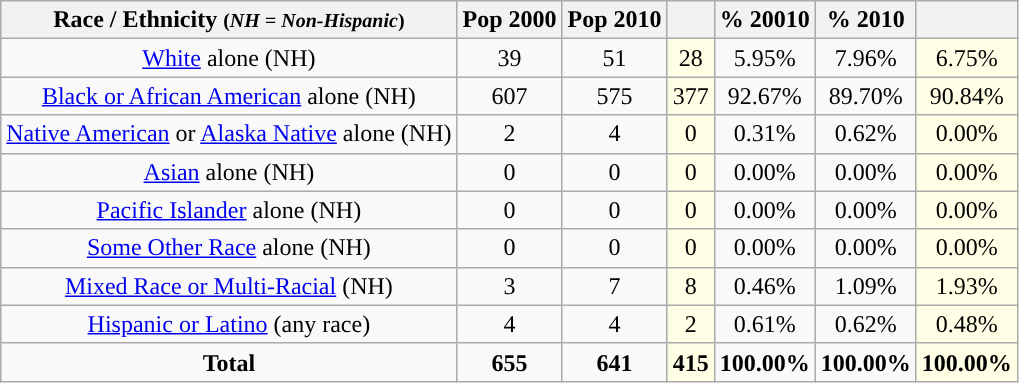<table class="wikitable" style="text-align:center;">
<tr>
<th>Race / Ethnicity <small>(<em>NH = Non-Hispanic</em>)</small></th>
<th>Pop 2000</th>
<th>Pop 2010</th>
<th></th>
<th>% 20010</th>
<th>% 2010</th>
<th></th>
</tr>
<tr>
<td><a href='#'>White</a> alone (NH)</td>
<td>39</td>
<td>51</td>
<td style='background: #ffffe6;'>28</td>
<td>5.95%</td>
<td>7.96%</td>
<td style='background: #ffffe6;'>6.75%</td>
</tr>
<tr>
<td><a href='#'>Black or African American</a> alone (NH)</td>
<td>607</td>
<td>575</td>
<td style='background: #ffffe6;'>377</td>
<td>92.67%</td>
<td>89.70%</td>
<td style='background: #ffffe6;'>90.84%</td>
</tr>
<tr>
<td><a href='#'>Native American</a> or <a href='#'>Alaska Native</a> alone (NH)</td>
<td>2</td>
<td>4</td>
<td style='background: #ffffe6;'>0</td>
<td>0.31%</td>
<td>0.62%</td>
<td style='background: #ffffe6;'>0.00%</td>
</tr>
<tr>
<td><a href='#'>Asian</a> alone (NH)</td>
<td>0</td>
<td>0</td>
<td style='background: #ffffe6;'>0</td>
<td>0.00%</td>
<td>0.00%</td>
<td style='background: #ffffe6;'>0.00%</td>
</tr>
<tr>
<td><a href='#'>Pacific Islander</a> alone (NH)</td>
<td>0</td>
<td>0</td>
<td style='background: #ffffe6;'>0</td>
<td>0.00%</td>
<td>0.00%</td>
<td style='background: #ffffe6;'>0.00%</td>
</tr>
<tr>
<td><a href='#'>Some Other Race</a> alone (NH)</td>
<td>0</td>
<td>0</td>
<td style='background: #ffffe6;'>0</td>
<td>0.00%</td>
<td>0.00%</td>
<td style='background: #ffffe6;'>0.00%</td>
</tr>
<tr>
<td><a href='#'>Mixed Race or Multi-Racial</a> (NH)</td>
<td>3</td>
<td>7</td>
<td style='background: #ffffe6;'>8</td>
<td>0.46%</td>
<td>1.09%</td>
<td style='background: #ffffe6;'>1.93%</td>
</tr>
<tr>
<td><a href='#'>Hispanic or Latino</a> (any race)</td>
<td>4</td>
<td>4</td>
<td style='background: #ffffe6;'>2</td>
<td>0.61%</td>
<td>0.62%</td>
<td style='background: #ffffe6;'>0.48%</td>
</tr>
<tr>
<td><strong>Total</strong></td>
<td><strong>655</strong></td>
<td><strong>641</strong></td>
<td style='background: #ffffe6;'><strong>415</strong></td>
<td><strong>100.00%</strong></td>
<td><strong>100.00%</strong></td>
<td style='background: #ffffe6;'><strong>100.00%</strong></td>
</tr>
</table>
